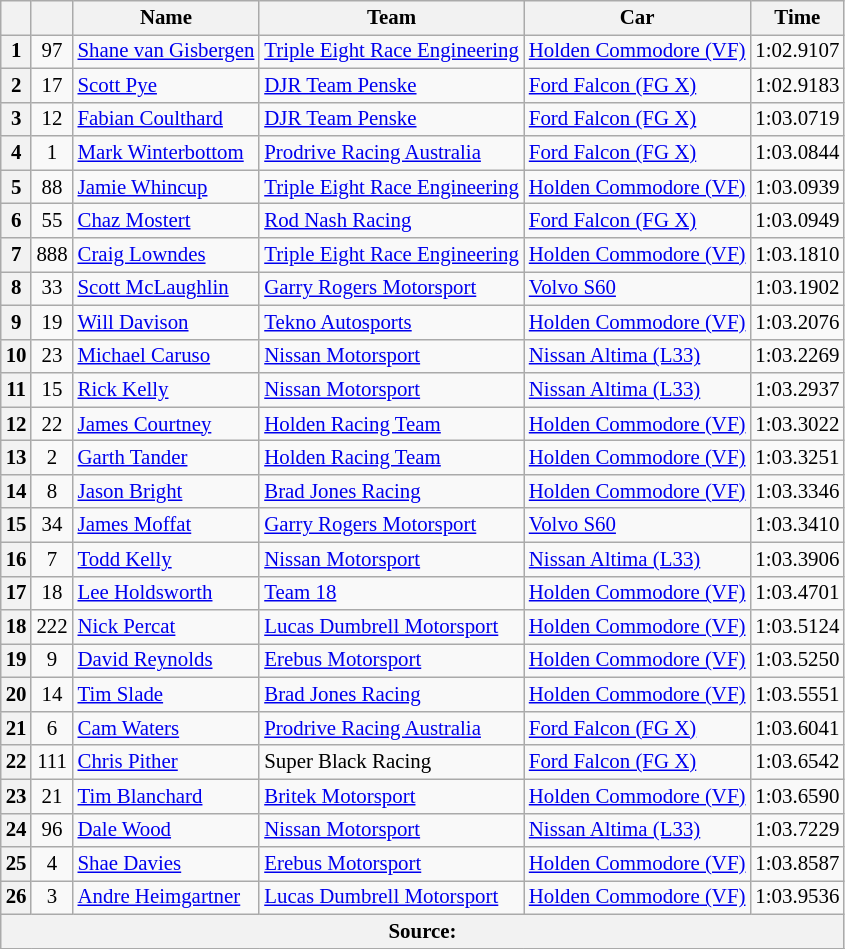<table class="wikitable" style="font-size: 87%">
<tr>
<th></th>
<th></th>
<th>Name</th>
<th>Team</th>
<th>Car</th>
<th>Time</th>
</tr>
<tr>
<th>1</th>
<td align="center">97</td>
<td> <a href='#'>Shane van Gisbergen</a></td>
<td><a href='#'>Triple Eight Race Engineering</a></td>
<td><a href='#'>Holden Commodore (VF)</a></td>
<td>1:02.9107</td>
</tr>
<tr>
<th>2</th>
<td align="center">17</td>
<td> <a href='#'>Scott Pye</a></td>
<td><a href='#'>DJR Team Penske</a></td>
<td><a href='#'>Ford Falcon (FG X)</a></td>
<td>1:02.9183</td>
</tr>
<tr>
<th>3</th>
<td align="center">12</td>
<td> <a href='#'>Fabian Coulthard</a></td>
<td><a href='#'>DJR Team Penske</a></td>
<td><a href='#'>Ford Falcon (FG X)</a></td>
<td>1:03.0719</td>
</tr>
<tr>
<th>4</th>
<td align="center">1</td>
<td> <a href='#'>Mark Winterbottom</a></td>
<td><a href='#'>Prodrive Racing Australia</a></td>
<td><a href='#'>Ford Falcon (FG X)</a></td>
<td>1:03.0844</td>
</tr>
<tr>
<th>5</th>
<td align="center">88</td>
<td> <a href='#'>Jamie Whincup</a></td>
<td><a href='#'>Triple Eight Race Engineering</a></td>
<td><a href='#'>Holden Commodore (VF)</a></td>
<td>1:03.0939</td>
</tr>
<tr>
<th>6</th>
<td align="center">55</td>
<td> <a href='#'>Chaz Mostert</a></td>
<td><a href='#'>Rod Nash Racing</a></td>
<td><a href='#'>Ford Falcon (FG X)</a></td>
<td>1:03.0949</td>
</tr>
<tr>
<th>7</th>
<td align="center">888</td>
<td> <a href='#'>Craig Lowndes</a></td>
<td><a href='#'>Triple Eight Race Engineering</a></td>
<td><a href='#'>Holden Commodore (VF)</a></td>
<td>1:03.1810</td>
</tr>
<tr>
<th>8</th>
<td align="center">33</td>
<td> <a href='#'>Scott McLaughlin</a></td>
<td><a href='#'>Garry Rogers Motorsport</a></td>
<td><a href='#'>Volvo S60</a></td>
<td>1:03.1902</td>
</tr>
<tr>
<th>9</th>
<td align="center">19</td>
<td> <a href='#'>Will Davison</a></td>
<td><a href='#'>Tekno Autosports</a></td>
<td><a href='#'>Holden Commodore (VF)</a></td>
<td>1:03.2076</td>
</tr>
<tr>
<th>10</th>
<td align="center">23</td>
<td> <a href='#'>Michael Caruso</a></td>
<td><a href='#'>Nissan Motorsport</a></td>
<td><a href='#'>Nissan Altima (L33)</a></td>
<td>1:03.2269</td>
</tr>
<tr>
<th>11</th>
<td align="center">15</td>
<td> <a href='#'>Rick Kelly</a></td>
<td><a href='#'>Nissan Motorsport</a></td>
<td><a href='#'>Nissan Altima (L33)</a></td>
<td>1:03.2937</td>
</tr>
<tr>
<th>12</th>
<td align="center">22</td>
<td> <a href='#'>James Courtney</a></td>
<td><a href='#'>Holden Racing Team</a></td>
<td><a href='#'>Holden Commodore (VF)</a></td>
<td>1:03.3022</td>
</tr>
<tr>
<th>13</th>
<td align="center">2</td>
<td> <a href='#'>Garth Tander</a></td>
<td><a href='#'>Holden Racing Team</a></td>
<td><a href='#'>Holden Commodore (VF)</a></td>
<td>1:03.3251</td>
</tr>
<tr>
<th>14</th>
<td align="center">8</td>
<td> <a href='#'>Jason Bright</a></td>
<td><a href='#'>Brad Jones Racing</a></td>
<td><a href='#'>Holden Commodore (VF)</a></td>
<td>1:03.3346</td>
</tr>
<tr>
<th>15</th>
<td align="center">34</td>
<td> <a href='#'>James Moffat</a></td>
<td><a href='#'>Garry Rogers Motorsport</a></td>
<td><a href='#'>Volvo S60</a></td>
<td>1:03.3410</td>
</tr>
<tr>
<th>16</th>
<td align="center">7</td>
<td> <a href='#'>Todd Kelly</a></td>
<td><a href='#'>Nissan Motorsport</a></td>
<td><a href='#'>Nissan Altima (L33)</a></td>
<td>1:03.3906</td>
</tr>
<tr>
<th>17</th>
<td align="center">18</td>
<td> <a href='#'>Lee Holdsworth</a></td>
<td><a href='#'>Team 18</a></td>
<td><a href='#'>Holden Commodore (VF)</a></td>
<td>1:03.4701</td>
</tr>
<tr>
<th>18</th>
<td align="center">222</td>
<td> <a href='#'>Nick Percat</a></td>
<td><a href='#'>Lucas Dumbrell Motorsport</a></td>
<td><a href='#'>Holden Commodore (VF)</a></td>
<td>1:03.5124</td>
</tr>
<tr>
<th>19</th>
<td align="center">9</td>
<td> <a href='#'>David Reynolds</a></td>
<td><a href='#'>Erebus Motorsport</a></td>
<td><a href='#'>Holden Commodore (VF)</a></td>
<td>1:03.5250</td>
</tr>
<tr>
<th>20</th>
<td align="center">14</td>
<td> <a href='#'>Tim Slade</a></td>
<td><a href='#'>Brad Jones Racing</a></td>
<td><a href='#'>Holden Commodore (VF)</a></td>
<td>1:03.5551</td>
</tr>
<tr>
<th>21</th>
<td align="center">6</td>
<td> <a href='#'>Cam Waters</a></td>
<td><a href='#'>Prodrive Racing Australia</a></td>
<td><a href='#'>Ford Falcon (FG X)</a></td>
<td>1:03.6041</td>
</tr>
<tr>
<th>22</th>
<td align="center">111</td>
<td> <a href='#'>Chris Pither</a></td>
<td>Super Black Racing</td>
<td><a href='#'>Ford Falcon (FG X)</a></td>
<td>1:03.6542</td>
</tr>
<tr>
<th>23</th>
<td align="center">21</td>
<td> <a href='#'>Tim Blanchard</a></td>
<td><a href='#'>Britek Motorsport</a></td>
<td><a href='#'>Holden Commodore (VF)</a></td>
<td>1:03.6590</td>
</tr>
<tr>
<th>24</th>
<td align="center">96</td>
<td> <a href='#'>Dale Wood</a></td>
<td><a href='#'>Nissan Motorsport</a></td>
<td><a href='#'>Nissan Altima (L33)</a></td>
<td>1:03.7229</td>
</tr>
<tr>
<th>25</th>
<td align="center">4</td>
<td> <a href='#'>Shae Davies</a></td>
<td><a href='#'>Erebus Motorsport</a></td>
<td><a href='#'>Holden Commodore (VF)</a></td>
<td>1:03.8587</td>
</tr>
<tr>
<th>26</th>
<td align="center">3</td>
<td> <a href='#'>Andre Heimgartner</a></td>
<td><a href='#'>Lucas Dumbrell Motorsport</a></td>
<td><a href='#'>Holden Commodore (VF)</a></td>
<td>1:03.9536</td>
</tr>
<tr>
<th colspan=6>Source:</th>
</tr>
<tr>
</tr>
</table>
